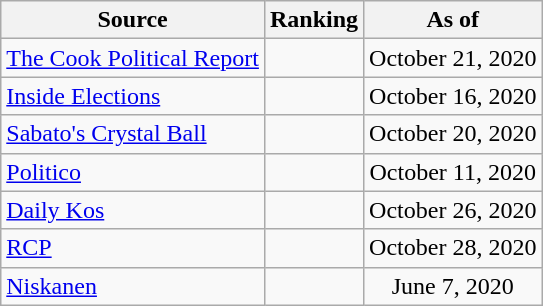<table class="wikitable" style="text-align:center">
<tr>
<th>Source</th>
<th>Ranking</th>
<th>As of</th>
</tr>
<tr>
<td align=left><a href='#'>The Cook Political Report</a></td>
<td></td>
<td>October 21, 2020</td>
</tr>
<tr>
<td align=left><a href='#'>Inside Elections</a></td>
<td></td>
<td>October 16, 2020</td>
</tr>
<tr>
<td align=left><a href='#'>Sabato's Crystal Ball</a></td>
<td></td>
<td>October 20, 2020</td>
</tr>
<tr>
<td align="left"><a href='#'>Politico</a></td>
<td></td>
<td>October 11, 2020</td>
</tr>
<tr>
<td align="left"><a href='#'>Daily Kos</a></td>
<td></td>
<td>October 26, 2020</td>
</tr>
<tr>
<td align="left"><a href='#'>RCP</a></td>
<td></td>
<td>October 28, 2020</td>
</tr>
<tr>
<td align="left"><a href='#'>Niskanen</a></td>
<td></td>
<td>June 7, 2020</td>
</tr>
</table>
